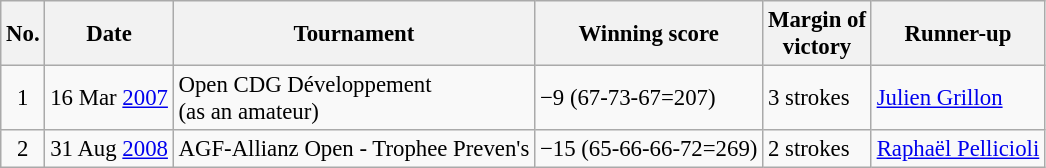<table class="wikitable" style="font-size:95%;">
<tr>
<th>No.</th>
<th>Date</th>
<th>Tournament</th>
<th>Winning score</th>
<th>Margin of<br>victory</th>
<th>Runner-up</th>
</tr>
<tr>
<td align=center>1</td>
<td align=right>16 Mar <a href='#'>2007</a></td>
<td>Open CDG Développement<br>(as an amateur)</td>
<td>−9 (67-73-67=207)</td>
<td>3 strokes</td>
<td> <a href='#'>Julien Grillon</a></td>
</tr>
<tr>
<td align=center>2</td>
<td align=right>31 Aug <a href='#'>2008</a></td>
<td>AGF-Allianz Open - Trophee Preven's</td>
<td>−15 (65-66-66-72=269)</td>
<td>2 strokes</td>
<td> <a href='#'>Raphaël Pellicioli</a></td>
</tr>
</table>
